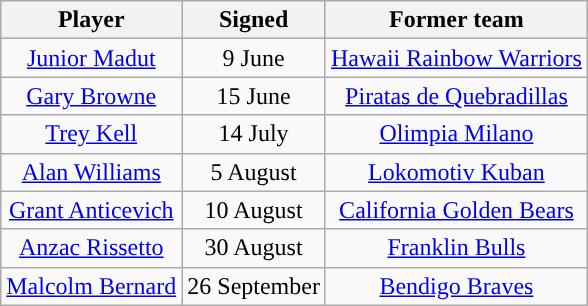<table class="wikitable sortable sortable" style="text-align: center">
<tr>
<th>Player</th>
<th>Signed</th>
<th>Former team</th>
</tr>
<tr>
<td><a href='#'>Junior Madut</a></td>
<td>9 June</td>
<td><a href='#'>Hawaii Rainbow Warriors</a></td>
</tr>
<tr>
<td><a href='#'>Gary Browne</a></td>
<td>15 June</td>
<td><a href='#'>Piratas de Quebradillas</a></td>
</tr>
<tr>
<td><a href='#'>Trey Kell</a></td>
<td>14 July</td>
<td><a href='#'>Olimpia Milano</a></td>
</tr>
<tr>
<td><a href='#'>Alan Williams</a></td>
<td>5 August</td>
<td><a href='#'>Lokomotiv Kuban</a></td>
</tr>
<tr>
<td><a href='#'>Grant Anticevich</a></td>
<td>10 August</td>
<td><a href='#'>California Golden Bears</a></td>
</tr>
<tr>
<td><a href='#'>Anzac Rissetto</a></td>
<td>30 August</td>
<td><a href='#'>Franklin Bulls</a></td>
</tr>
<tr>
<td><a href='#'>Malcolm Bernard</a></td>
<td>26 September</td>
<td><a href='#'>Bendigo Braves</a></td>
</tr>
</table>
